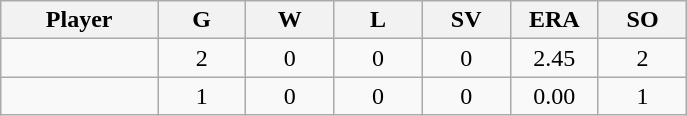<table class="wikitable sortable">
<tr>
<th bgcolor="#DDDDFF" width="16%">Player</th>
<th bgcolor="#DDDDFF" width="9%">G</th>
<th bgcolor="#DDDDFF" width="9%">W</th>
<th bgcolor="#DDDDFF" width="9%">L</th>
<th bgcolor="#DDDDFF" width="9%">SV</th>
<th bgcolor="#DDDDFF" width="9%">ERA</th>
<th bgcolor="#DDDDFF" width="9%">SO</th>
</tr>
<tr align="center">
<td></td>
<td>2</td>
<td>0</td>
<td>0</td>
<td>0</td>
<td>2.45</td>
<td>2</td>
</tr>
<tr align="center">
<td></td>
<td>1</td>
<td>0</td>
<td>0</td>
<td>0</td>
<td>0.00</td>
<td>1</td>
</tr>
</table>
